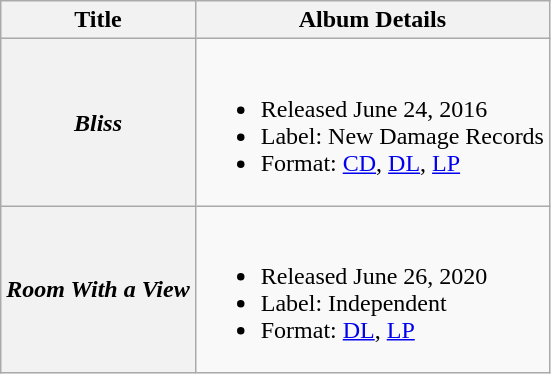<table class="wikitable">
<tr>
<th>Title</th>
<th>Album Details</th>
</tr>
<tr>
<th><strong><em>Bliss</em></strong></th>
<td><br><ul><li>Released June 24, 2016</li><li>Label: New Damage Records</li><li>Format: <a href='#'>CD</a>, <a href='#'>DL</a>, <a href='#'>LP</a></li></ul></td>
</tr>
<tr>
<th><em>Room With a View</em></th>
<td><br><ul><li>Released June 26, 2020</li><li>Label: Independent</li><li>Format: <a href='#'>DL</a>, <a href='#'>LP</a></li></ul></td>
</tr>
</table>
